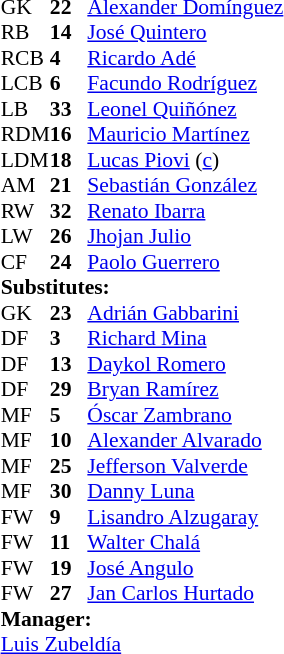<table cellspacing="0" cellpadding="0" style="font-size:90%; margin:0.2em auto;">
<tr>
<th width="25"></th>
<th width="25"></th>
</tr>
<tr>
<td>GK</td>
<td><strong>22</strong></td>
<td> <a href='#'>Alexander Domínguez</a></td>
</tr>
<tr>
<td>RB</td>
<td><strong>14</strong></td>
<td> <a href='#'>José Quintero</a></td>
</tr>
<tr>
<td>RCB</td>
<td><strong>4</strong></td>
<td> <a href='#'>Ricardo Adé</a></td>
</tr>
<tr>
<td>LCB</td>
<td><strong>6</strong></td>
<td> <a href='#'>Facundo Rodríguez</a></td>
</tr>
<tr>
<td>LB</td>
<td><strong>33</strong></td>
<td> <a href='#'>Leonel Quiñónez</a></td>
<td></td>
<td></td>
</tr>
<tr>
<td>RDM</td>
<td><strong>16</strong></td>
<td> <a href='#'>Mauricio Martínez</a></td>
</tr>
<tr>
<td>LDM</td>
<td><strong>18</strong></td>
<td> <a href='#'>Lucas Piovi</a> (<a href='#'>c</a>)</td>
<td></td>
</tr>
<tr>
<td>AM</td>
<td><strong>21</strong></td>
<td> <a href='#'>Sebastián González</a></td>
<td></td>
<td></td>
</tr>
<tr>
<td>RW</td>
<td><strong>32</strong></td>
<td> <a href='#'>Renato Ibarra</a></td>
<td></td>
<td></td>
</tr>
<tr>
<td>LW</td>
<td><strong>26</strong></td>
<td> <a href='#'>Jhojan Julio</a></td>
</tr>
<tr>
<td>CF</td>
<td><strong>24</strong></td>
<td> <a href='#'>Paolo Guerrero</a></td>
<td></td>
</tr>
<tr>
<td colspan=3><strong>Substitutes:</strong></td>
</tr>
<tr>
<td>GK</td>
<td><strong>23</strong></td>
<td> <a href='#'>Adrián Gabbarini</a></td>
</tr>
<tr>
<td>DF</td>
<td><strong>3</strong></td>
<td> <a href='#'>Richard Mina</a></td>
</tr>
<tr>
<td>DF</td>
<td><strong>13</strong></td>
<td> <a href='#'>Daykol Romero</a></td>
</tr>
<tr>
<td>DF</td>
<td><strong>29</strong></td>
<td> <a href='#'>Bryan Ramírez</a></td>
<td></td>
<td></td>
</tr>
<tr>
<td>MF</td>
<td><strong>5</strong></td>
<td> <a href='#'>Óscar Zambrano</a></td>
</tr>
<tr>
<td>MF</td>
<td><strong>10</strong></td>
<td> <a href='#'>Alexander Alvarado</a></td>
<td></td>
<td></td>
</tr>
<tr>
<td>MF</td>
<td><strong>25</strong></td>
<td> <a href='#'>Jefferson Valverde</a></td>
</tr>
<tr>
<td>MF</td>
<td><strong>30</strong></td>
<td> <a href='#'>Danny Luna</a></td>
</tr>
<tr>
<td>FW</td>
<td><strong>9</strong></td>
<td> <a href='#'>Lisandro Alzugaray</a></td>
<td></td>
<td></td>
</tr>
<tr>
<td>FW</td>
<td><strong>11</strong></td>
<td> <a href='#'>Walter Chalá</a></td>
</tr>
<tr>
<td>FW</td>
<td><strong>19</strong></td>
<td> <a href='#'>José Angulo</a></td>
</tr>
<tr>
<td>FW</td>
<td><strong>27</strong></td>
<td> <a href='#'>Jan Carlos Hurtado</a></td>
</tr>
<tr>
<td colspan=3><strong>Manager:</strong></td>
</tr>
<tr>
<td colspan="4"> <a href='#'>Luis Zubeldía</a></td>
</tr>
</table>
